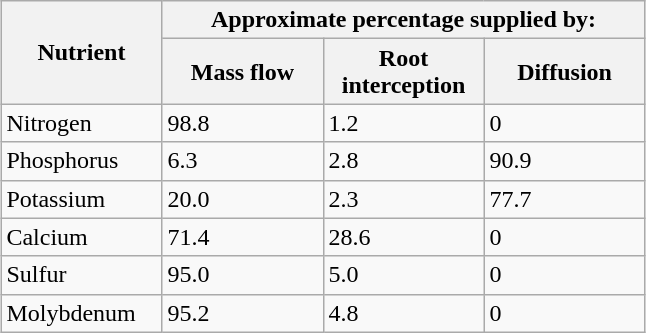<table class="wikitable" style="border-spacing: 5px; margin:auto;">
<tr>
<th scope="col" style="width:100px;" rowspan="2">Nutrient</th>
<th colspan="3">Approximate percentage supplied by:</th>
</tr>
<tr>
<th scope="col" style="width:100px;">Mass flow</th>
<th scope="col" style="width:100px;">Root interception</th>
<th scope="col" style="width:100px;">Diffusion</th>
</tr>
<tr>
<td>Nitrogen</td>
<td>98.8</td>
<td>1.2</td>
<td>0</td>
</tr>
<tr>
<td>Phosphorus</td>
<td>6.3</td>
<td>2.8</td>
<td>90.9</td>
</tr>
<tr>
<td>Potassium</td>
<td>20.0</td>
<td>2.3</td>
<td>77.7</td>
</tr>
<tr>
<td>Calcium</td>
<td>71.4</td>
<td>28.6</td>
<td>0</td>
</tr>
<tr>
<td>Sulfur</td>
<td>95.0</td>
<td>5.0</td>
<td>0</td>
</tr>
<tr>
<td>Molybdenum</td>
<td>95.2</td>
<td>4.8</td>
<td>0</td>
</tr>
</table>
